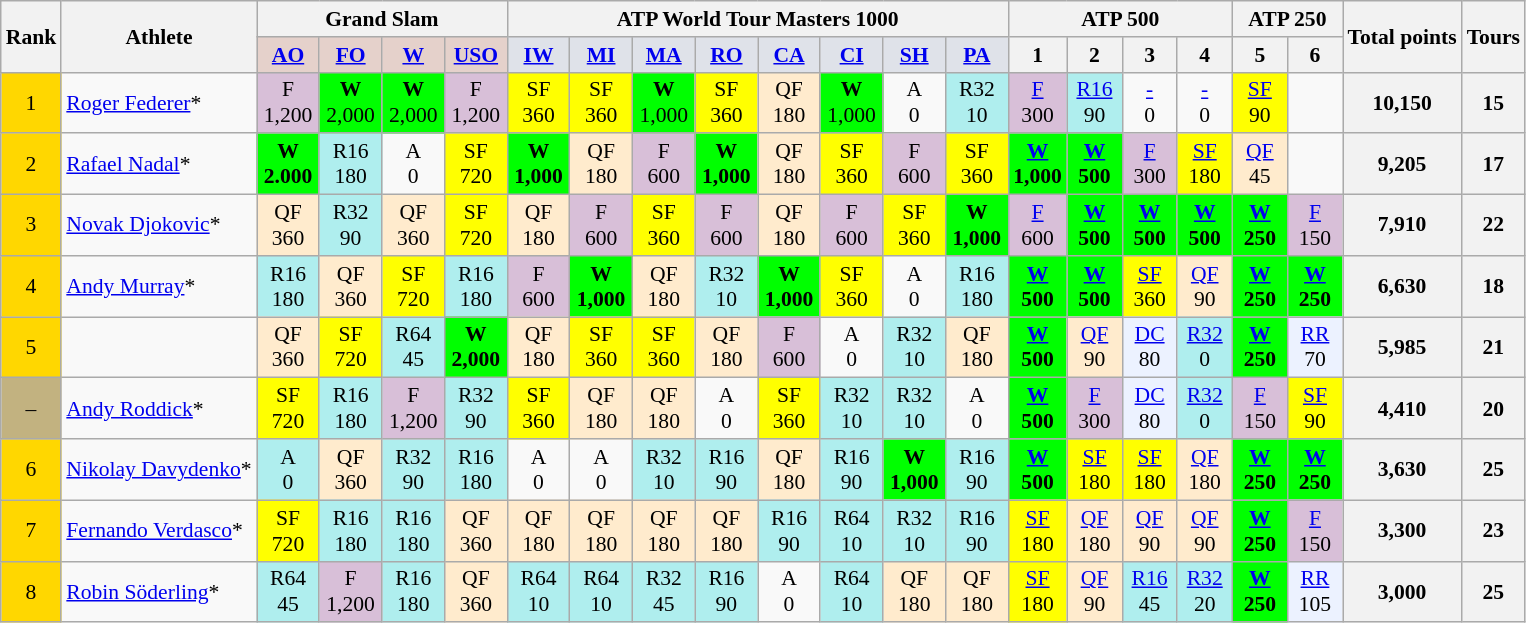<table class=wikitable style=font-size:90%;text-align:center>
<tr>
<th rowspan=2>Rank</th>
<th rowspan=2>Athlete</th>
<th colspan=4>Grand Slam</th>
<th colspan=8>ATP World Tour Masters 1000</th>
<th colspan=4>ATP 500</th>
<th colspan=2>ATP 250</th>
<th rowspan=2>Total points</th>
<th rowspan=2>Tours</th>
</tr>
<tr>
<td bgcolor=#e5d1cb width="35px"><strong><a href='#'>AO</a></strong></td>
<td bgcolor=#e5d1cb width="35px"><strong><a href='#'>FO</a></strong></td>
<td bgcolor=#e5d1cb width="35px"><strong><a href='#'>W</a></strong></td>
<td bgcolor=#e5d1cb width="35px"><strong><a href='#'>USO</a></strong></td>
<td bgcolor=#dfe2e9 width="35px"><strong><a href='#'>IW</a></strong></td>
<td bgcolor=#dfe2e9 width="35px"><strong><a href='#'>MI</a></strong></td>
<td bgcolor=#dfe2e9 width="35px"><strong><a href='#'>MA</a></strong></td>
<td bgcolor=#dfe2e9 width="35px"><strong><a href='#'>RO</a></strong></td>
<td bgcolor=#dfe2e9 width="35px"><strong><a href='#'>CA</a></strong></td>
<td bgcolor=#dfe2e9 width="35px"><strong><a href='#'>CI</a></strong></td>
<td bgcolor=#dfe2e9 width="35px"><strong><a href='#'>SH</a></strong></td>
<td bgcolor=#dfe2e9 width="35px"><strong><a href='#'>PA</a></strong></td>
<th width=30>1</th>
<th width=30>2</th>
<th width=30>3</th>
<th width=30>4</th>
<th width=30>5</th>
<th width=30>6</th>
</tr>
<tr>
<td bgcolor=gold>1</td>
<td align=left> <a href='#'>Roger Federer</a>*</td>
<td bgcolor=thistle> F<br>1,200</td>
<td bgcolor=lime> <strong>W</strong><br>2,000</td>
<td bgcolor=lime> <strong>W</strong><br>2,000</td>
<td bgcolor=thistle> F<br>1,200</td>
<td bgcolor=yellow> SF<br>360</td>
<td bgcolor=yellow> SF<br>360</td>
<td bgcolor=lime> <strong>W</strong><br>1,000</td>
<td bgcolor=yellow> SF<br>360</td>
<td bgcolor=#ffebcd> QF<br>180</td>
<td bgcolor=lime> <strong>W</strong><br>1,000</td>
<td> A<br>0</td>
<td bgcolor=#afeeee> R32<br>10</td>
<td bgcolor=thistle> <a href='#'>F</a><br>300</td>
<td bgcolor=#afeeee> <a href='#'>R16</a><br>90</td>
<td> <a href='#'>-</a><br>0</td>
<td> <a href='#'>-</a><br>0</td>
<td bgcolor=yellow> <a href='#'>SF</a><br>90</td>
<td> <br></td>
<th>10,150</th>
<th>15</th>
</tr>
<tr>
<td bgcolor=gold>2</td>
<td align=left> <a href='#'>Rafael Nadal</a>*</td>
<td bgcolor=lime> <strong>W</strong><br><strong>2.000</strong></td>
<td bgcolor=#afeeee> R16<br>180</td>
<td> A<br>0</td>
<td bgcolor=yellow> SF<br>720</td>
<td bgcolor=lime> <strong>W</strong><br><strong>1,000</strong></td>
<td bgcolor=#ffebcd> QF<br>180</td>
<td bgcolor=thistle> F<br>600</td>
<td bgcolor=lime> <strong>W</strong><br><strong>1,000</strong></td>
<td bgcolor=#ffebcd> QF<br>180</td>
<td bgcolor=yellow> SF<br>360</td>
<td bgcolor=thistle> F<br>600</td>
<td bgcolor=yellow> SF<br>360</td>
<td bgcolor=lime> <a href='#'><strong>W</strong></a><br><strong>1,000</strong></td>
<td bgcolor=lime> <a href='#'><strong>W</strong></a><br><strong>500</strong></td>
<td bgcolor=thistle> <a href='#'>F</a><br>300</td>
<td bgcolor=yellow> <a href='#'>SF</a><br>180</td>
<td bgcolor=#ffebcd> <a href='#'>QF</a><br>45</td>
<td> <br></td>
<th>9,205</th>
<th>17</th>
</tr>
<tr>
<td bgcolor=gold>3</td>
<td align=left> <a href='#'>Novak Djokovic</a>*</td>
<td bgcolor=#ffebcd> QF<br>360</td>
<td bgcolor=#afeeee> R32<br>90</td>
<td bgcolor=#ffebcd> QF<br>360</td>
<td bgcolor=yellow> SF<br>720</td>
<td bgcolor=#ffebcd> QF<br>180</td>
<td bgcolor=thistle> F<br>600</td>
<td bgcolor=yellow> SF<br>360</td>
<td bgcolor=thistle> F<br>600</td>
<td bgcolor=#ffebcd> QF<br>180</td>
<td bgcolor=thistle> F<br>600</td>
<td bgcolor=yellow> SF<br>360</td>
<td bgcolor=lime> <strong>W</strong><br><strong>1,000</strong></td>
<td bgcolor=thistle> <a href='#'>F</a><br>600</td>
<td bgcolor=lime> <a href='#'><strong>W</strong></a><br><strong>500</strong></td>
<td bgcolor=lime> <a href='#'><strong>W</strong></a><br><strong>500</strong></td>
<td bgcolor=lime> <a href='#'><strong>W</strong></a><br><strong>500</strong></td>
<td bgcolor=lime> <a href='#'><strong>W</strong></a><br><strong>250</strong></td>
<td bgcolor=thistle> <a href='#'>F</a><br>150</td>
<th>7,910</th>
<th>22</th>
</tr>
<tr>
<td bgcolor=gold>4</td>
<td align=left> <a href='#'>Andy Murray</a>*</td>
<td bgcolor=#afeeee> R16<br>180</td>
<td bgcolor=#ffebcd> QF<br>360</td>
<td bgcolor=yellow> SF<br>720</td>
<td bgcolor=#afeeee> R16<br>180</td>
<td bgcolor=thistle> F<br>600</td>
<td bgcolor=lime> <strong>W</strong><br><strong>1,000</strong></td>
<td bgcolor=#ffebcd> QF<br>180</td>
<td bgcolor=#afeeee> R32<br>10</td>
<td bgcolor=lime> <strong>W</strong><br><strong>1,000</strong></td>
<td bgcolor=yellow> SF<br>360</td>
<td> A<br>0</td>
<td bgcolor=#afeeee> R16<br>180</td>
<td bgcolor=lime> <a href='#'><strong>W</strong></a><br><strong>500</strong></td>
<td bgcolor=lime> <a href='#'><strong>W</strong></a><br><strong>500</strong></td>
<td bgcolor=yellow> <a href='#'>SF</a><br>360</td>
<td bgcolor=#ffebcd> <a href='#'>QF</a><br>90</td>
<td bgcolor=lime> <a href='#'><strong>W</strong></a><br><strong>250</strong></td>
<td bgcolor=lime> <a href='#'><strong>W</strong></a><br><strong>250</strong></td>
<th>6,630</th>
<th>18</th>
</tr>
<tr>
<td bgcolor=gold>5</td>
<td align=left></td>
<td bgcolor=#ffebcd> QF<br>360</td>
<td bgcolor=yellow> SF<br>720</td>
<td bgcolor=#afeeee> R64<br>45</td>
<td bgcolor=lime> <strong>W</strong><br><strong>2,000</strong></td>
<td bgcolor=#ffebcd> QF<br>180</td>
<td bgcolor=yellow> SF<br>360</td>
<td bgcolor=yellow> SF<br>360</td>
<td bgcolor=#ffebcd> QF<br>180</td>
<td bgcolor=thistle> F<br>600</td>
<td> A<br>0</td>
<td bgcolor=#afeeee> R32<br>10</td>
<td bgcolor=#ffebcd> QF<br>180</td>
<td bgcolor=lime> <a href='#'><strong>W</strong></a><br><strong>500</strong></td>
<td bgcolor=#ffebcd> <a href='#'>QF</a><br>90</td>
<td bgcolor="#ECF2FF"> <a href='#'>DC</a><br>80</td>
<td bgcolor=#afeeee> <a href='#'>R32</a><br>0</td>
<td bgcolor=lime> <a href='#'><strong>W</strong></a><br><strong>250</strong></td>
<td bgcolor="#ECF2FF"> <a href='#'>RR</a><br>70</td>
<th>5,985</th>
<th>21</th>
</tr>
<tr>
<td bgcolor=#C2B280>–</td>
<td align=left> <a href='#'>Andy Roddick</a>*</td>
<td bgcolor=yellow> SF<br>720</td>
<td bgcolor=#afeeee> R16<br>180</td>
<td bgcolor=thistle> F<br>1,200</td>
<td bgcolor=#afeeee> R32<br>90</td>
<td bgcolor=yellow> SF<br>360</td>
<td bgcolor=#ffebcd> QF<br>180</td>
<td bgcolor=#ffebcd> QF<br>180</td>
<td> A<br>0</td>
<td bgcolor=yellow> SF<br>360</td>
<td bgcolor=#afeeee> R32<br>10</td>
<td bgcolor=#afeeee> R32<br>10</td>
<td> A<br>0</td>
<td bgcolor=lime> <a href='#'><strong>W</strong></a><br><strong>500</strong></td>
<td bgcolor=thistle> <a href='#'>F</a><br>300</td>
<td bgcolor="#ECF2FF"> <a href='#'>DC</a><br>80</td>
<td bgcolor=#afeeee> <a href='#'>R32</a><br>0</td>
<td bgcolor=thistle> <a href='#'>F</a><br>150</td>
<td bgcolor=yellow> <a href='#'>SF</a><br>90</td>
<th>4,410</th>
<th>20</th>
</tr>
<tr>
<td bgcolor=gold>6</td>
<td align=left> <a href='#'>Nikolay Davydenko</a>*</td>
<td bgcolor=#afeeee> A<br>0</td>
<td bgcolor=#ffebcd> QF<br>360</td>
<td bgcolor=#afeeee> R32<br>90</td>
<td bgcolor=#afeeee> R16<br>180</td>
<td> A<br>0</td>
<td> A<br>0</td>
<td bgcolor=#afeeee> R32<br>10</td>
<td bgcolor=#afeeee> R16<br>90</td>
<td bgcolor=#ffebcd> QF<br>180</td>
<td bgcolor=#afeeee> R16<br>90</td>
<td bgcolor=lime> <strong>W</strong><br><strong>1,000</strong></td>
<td bgcolor=#afeeee> R16<br>90</td>
<td bgcolor=lime> <a href='#'><strong>W</strong></a><br><strong>500</strong></td>
<td bgcolor=yellow> <a href='#'>SF</a><br>180</td>
<td bgcolor=yellow> <a href='#'>SF</a><br>180</td>
<td bgcolor=#ffebcd> <a href='#'>QF</a><br>180</td>
<td bgcolor=lime> <a href='#'><strong>W</strong></a><br><strong>250</strong></td>
<td bgcolor=lime> <a href='#'><strong>W</strong></a><br><strong>250</strong></td>
<th>3,630</th>
<th>25</th>
</tr>
<tr>
<td bgcolor=gold>7</td>
<td align=left> <a href='#'>Fernando Verdasco</a>*</td>
<td bgcolor=yellow> SF<br>720</td>
<td bgcolor=#afeeee> R16<br>180</td>
<td bgcolor=#afeeee> R16<br>180</td>
<td bgcolor=#ffebcd> QF<br>360</td>
<td bgcolor=#ffebcd> QF<br>180</td>
<td bgcolor=#ffebcd> QF<br>180</td>
<td bgcolor=#ffebcd> QF<br>180</td>
<td bgcolor=#ffebcd> QF<br>180</td>
<td bgcolor=#afeeee> R16<br>90</td>
<td bgcolor=#afeeee> R64<br>10</td>
<td bgcolor=#afeeee> R32<br>10</td>
<td bgcolor=#afeeee> R16<br>90</td>
<td bgcolor=yellow> <a href='#'>SF</a><br>180</td>
<td bgcolor=#ffebcd> <a href='#'>QF</a><br>180</td>
<td bgcolor=#ffebcd> <a href='#'>QF</a><br>90</td>
<td bgcolor=#ffebcd> <a href='#'>QF</a><br>90</td>
<td bgcolor=lime> <a href='#'><strong>W</strong></a><br><strong>250</strong></td>
<td bgcolor=thistle> <a href='#'>F</a><br>150</td>
<th>3,300</th>
<th>23</th>
</tr>
<tr>
<td bgcolor=gold>8</td>
<td align=left> <a href='#'>Robin Söderling</a>*</td>
<td bgcolor=#afeeee> R64<br>45</td>
<td bgcolor=thistle> F<br>1,200</td>
<td bgcolor=#afeeee> R16<br>180</td>
<td bgcolor=#ffebcd> QF<br>360</td>
<td bgcolor=#afeeee> R64<br>10</td>
<td bgcolor=#afeeee> R64<br>10</td>
<td bgcolor=#afeeee> R32<br>45</td>
<td bgcolor=#afeeee> R16<br>90</td>
<td> A<br>0</td>
<td bgcolor=#afeeee> R64<br>10</td>
<td bgcolor=#ffebcd> QF<br>180</td>
<td bgcolor=#ffebcd> QF<br>180</td>
<td bgcolor=yellow> <a href='#'>SF</a><br>180</td>
<td bgcolor=#ffebcd> <a href='#'>QF</a><br>90</td>
<td bgcolor=#afeeee> <a href='#'>R16</a><br>45</td>
<td bgcolor=#afeeee> <a href='#'>R32</a><br>20</td>
<td bgcolor=lime> <a href='#'><strong>W</strong></a><br><strong>250</strong></td>
<td bgcolor="#ECF2FF"> <a href='#'>RR</a><br>105</td>
<th>3,000</th>
<th>25</th>
</tr>
</table>
